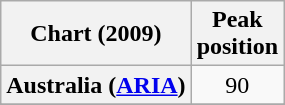<table class="wikitable sortable plainrowheaders">
<tr>
<th>Chart (2009)</th>
<th>Peak<br>position</th>
</tr>
<tr>
<th scope="row">Australia (<a href='#'>ARIA</a>)</th>
<td style="text-align:center;">90</td>
</tr>
<tr>
</tr>
<tr>
</tr>
<tr>
</tr>
<tr>
</tr>
<tr>
</tr>
<tr>
</tr>
</table>
